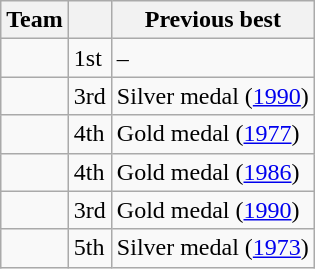<table class="wikitable">
<tr>
<th>Team</th>
<th></th>
<th>Previous best</th>
</tr>
<tr>
<td></td>
<td>1st</td>
<td>–</td>
</tr>
<tr>
<td></td>
<td>3rd</td>
<td>Silver medal (<a href='#'>1990</a>)</td>
</tr>
<tr>
<td></td>
<td>4th</td>
<td>Gold medal (<a href='#'>1977</a>)</td>
</tr>
<tr>
<td></td>
<td>4th</td>
<td>Gold medal (<a href='#'>1986</a>)</td>
</tr>
<tr>
<td></td>
<td>3rd</td>
<td>Gold medal (<a href='#'>1990</a>)</td>
</tr>
<tr>
<td></td>
<td>5th</td>
<td>Silver medal (<a href='#'>1973</a>)</td>
</tr>
</table>
